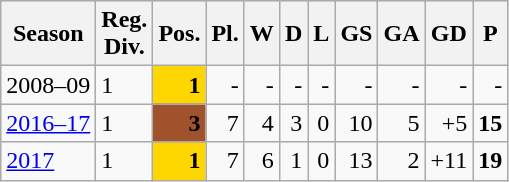<table class="wikitable">
<tr style="background:#efefef;">
<th>Season</th>
<th>Reg.<br>Div.</th>
<th>Pos.</th>
<th>Pl.</th>
<th>W</th>
<th>D</th>
<th>L</th>
<th>GS</th>
<th>GA</th>
<th>GD</th>
<th>P</th>
</tr>
<tr>
<td>2008–09</td>
<td>1</td>
<td align=right bgcolor=gold><strong>1</strong></td>
<td align=right>-</td>
<td align=right>-</td>
<td align=right>-</td>
<td align=right>-</td>
<td align=right>-</td>
<td align=right>-</td>
<td align=right>-</td>
<td align=right>-</td>
</tr>
<tr>
<td><a href='#'>2016–17</a></td>
<td>1</td>
<td align=right bgcolor=sienna><strong>3</strong></td>
<td align=right>7</td>
<td align=right>4</td>
<td align=right>3</td>
<td align=right>0</td>
<td align=right>10</td>
<td align=right>5</td>
<td align=right>+5</td>
<td align=right><strong>15</strong></td>
</tr>
<tr>
<td><a href='#'>2017</a></td>
<td>1</td>
<td align=right bgcolor=gold><strong>1</strong></td>
<td align=right>7</td>
<td align=right>6</td>
<td align=right>1</td>
<td align=right>0</td>
<td align=right>13</td>
<td align=right>2</td>
<td align=right>+11</td>
<td align=right><strong>19</strong></td>
</tr>
</table>
